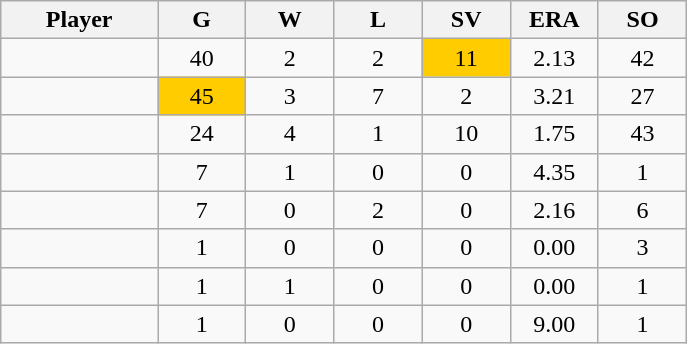<table class="wikitable sortable">
<tr>
<th bgcolor="#DDDDFF" width="16%">Player</th>
<th bgcolor="#DDDDFF" width="9%">G</th>
<th bgcolor="#DDDDFF" width="9%">W</th>
<th bgcolor="#DDDDFF" width="9%">L</th>
<th bgcolor="#DDDDFF" width="9%">SV</th>
<th bgcolor="#DDDDFF" width="9%">ERA</th>
<th bgcolor="#DDDDFF" width="9%">SO</th>
</tr>
<tr align="center">
<td></td>
<td>40</td>
<td>2</td>
<td>2</td>
<td bgcolor="#FFCC00">11</td>
<td>2.13</td>
<td>42</td>
</tr>
<tr align=center>
<td></td>
<td bgcolor="#FFCC00">45</td>
<td>3</td>
<td>7</td>
<td>2</td>
<td>3.21</td>
<td>27</td>
</tr>
<tr align="center">
<td></td>
<td>24</td>
<td>4</td>
<td>1</td>
<td>10</td>
<td>1.75</td>
<td>43</td>
</tr>
<tr align="center">
<td></td>
<td>7</td>
<td>1</td>
<td>0</td>
<td>0</td>
<td>4.35</td>
<td>1</td>
</tr>
<tr align="center">
<td></td>
<td>7</td>
<td>0</td>
<td>2</td>
<td>0</td>
<td>2.16</td>
<td>6</td>
</tr>
<tr align="center">
<td></td>
<td>1</td>
<td>0</td>
<td>0</td>
<td>0</td>
<td>0.00</td>
<td>3</td>
</tr>
<tr align="center">
<td></td>
<td>1</td>
<td>1</td>
<td>0</td>
<td>0</td>
<td>0.00</td>
<td>1</td>
</tr>
<tr align="center">
<td></td>
<td>1</td>
<td>0</td>
<td>0</td>
<td>0</td>
<td>9.00</td>
<td>1</td>
</tr>
</table>
